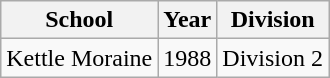<table class="wikitable">
<tr>
<th>School</th>
<th>Year</th>
<th>Division</th>
</tr>
<tr>
<td>Kettle Moraine</td>
<td>1988</td>
<td>Division 2</td>
</tr>
</table>
